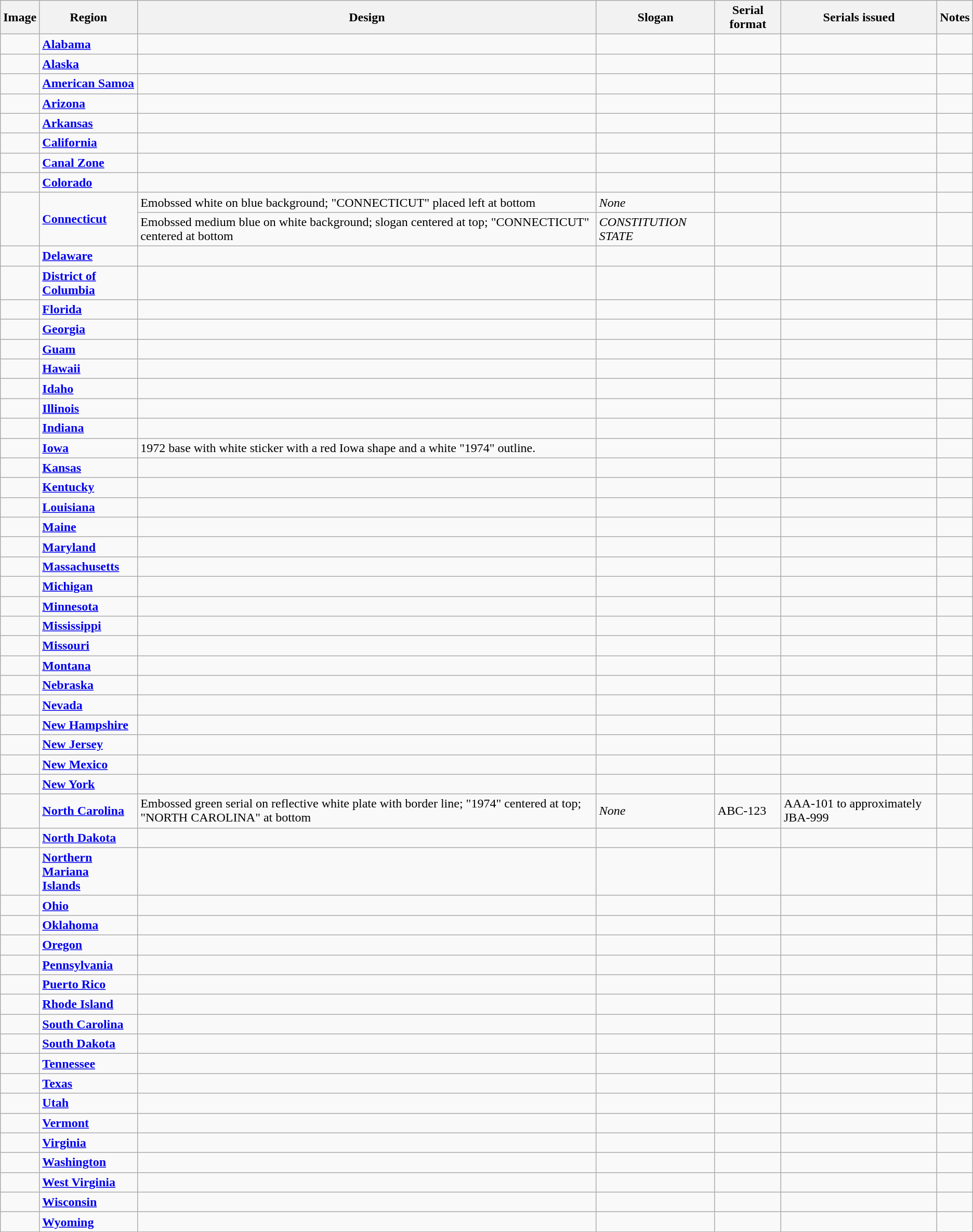<table class="wikitable">
<tr>
<th>Image</th>
<th>Region</th>
<th>Design</th>
<th>Slogan</th>
<th>Serial format</th>
<th>Serials issued</th>
<th>Notes</th>
</tr>
<tr>
<td></td>
<td><strong><a href='#'>Alabama</a></strong></td>
<td></td>
<td></td>
<td></td>
<td></td>
<td></td>
</tr>
<tr>
<td></td>
<td><strong><a href='#'>Alaska</a></strong></td>
<td></td>
<td></td>
<td></td>
<td></td>
<td></td>
</tr>
<tr>
<td></td>
<td><strong><a href='#'>American Samoa</a></strong></td>
<td></td>
<td></td>
<td></td>
<td></td>
<td></td>
</tr>
<tr>
<td></td>
<td><strong><a href='#'>Arizona</a></strong></td>
<td></td>
<td></td>
<td></td>
<td></td>
<td></td>
</tr>
<tr>
<td></td>
<td><strong><a href='#'>Arkansas</a></strong></td>
<td></td>
<td></td>
<td></td>
<td></td>
<td></td>
</tr>
<tr>
<td></td>
<td><strong><a href='#'>California</a></strong></td>
<td></td>
<td></td>
<td></td>
<td></td>
<td></td>
</tr>
<tr>
<td></td>
<td><strong><a href='#'>Canal Zone</a></strong></td>
<td></td>
<td></td>
<td></td>
<td></td>
<td></td>
</tr>
<tr>
<td></td>
<td><strong><a href='#'>Colorado</a></strong></td>
<td></td>
<td></td>
<td></td>
<td></td>
<td></td>
</tr>
<tr>
<td rowspan="2"><br></td>
<td rowspan="2"><strong><a href='#'>Connecticut</a></strong></td>
<td>Emobssed white on blue background; "CONNECTICUT" placed left at bottom</td>
<td><em>None</em></td>
<td></td>
<td></td>
<td></td>
</tr>
<tr>
<td>Emobssed medium blue on white background; slogan centered at top; "CONNECTICUT" centered at bottom</td>
<td><em>CONSTITUTION STATE</em></td>
<td></td>
<td></td>
<td></td>
</tr>
<tr>
<td></td>
<td><strong><a href='#'>Delaware</a></strong></td>
<td></td>
<td></td>
<td></td>
<td></td>
<td></td>
</tr>
<tr>
<td></td>
<td><strong><a href='#'>District of<br>Columbia</a></strong></td>
<td></td>
<td></td>
<td></td>
<td></td>
<td></td>
</tr>
<tr>
<td></td>
<td><strong><a href='#'>Florida</a></strong></td>
<td></td>
<td></td>
<td></td>
<td></td>
<td></td>
</tr>
<tr>
<td></td>
<td><strong><a href='#'>Georgia</a></strong></td>
<td></td>
<td></td>
<td></td>
<td></td>
<td></td>
</tr>
<tr>
<td></td>
<td><strong><a href='#'>Guam</a></strong></td>
<td></td>
<td></td>
<td></td>
<td></td>
<td></td>
</tr>
<tr>
<td></td>
<td><strong><a href='#'>Hawaii</a></strong></td>
<td></td>
<td></td>
<td></td>
<td></td>
<td></td>
</tr>
<tr>
<td></td>
<td><strong><a href='#'>Idaho</a></strong></td>
<td></td>
<td></td>
<td></td>
<td></td>
<td></td>
</tr>
<tr>
<td></td>
<td><strong><a href='#'>Illinois</a></strong></td>
<td></td>
<td></td>
<td></td>
<td></td>
<td></td>
</tr>
<tr>
<td></td>
<td><strong><a href='#'>Indiana</a></strong></td>
<td></td>
<td></td>
<td></td>
<td></td>
<td></td>
</tr>
<tr>
<td></td>
<td><strong><a href='#'>Iowa</a></strong></td>
<td>1972 base with white sticker with a red Iowa shape and a white "1974" outline.</td>
<td></td>
<td></td>
<td></td>
<td></td>
</tr>
<tr>
<td></td>
<td><strong><a href='#'>Kansas</a></strong></td>
<td></td>
<td></td>
<td></td>
<td></td>
<td></td>
</tr>
<tr>
<td></td>
<td><strong><a href='#'>Kentucky</a></strong></td>
<td></td>
<td></td>
<td></td>
<td></td>
<td></td>
</tr>
<tr>
<td></td>
<td><strong><a href='#'>Louisiana</a></strong></td>
<td></td>
<td></td>
<td></td>
<td></td>
<td></td>
</tr>
<tr>
<td></td>
<td><strong><a href='#'>Maine</a></strong></td>
<td></td>
<td></td>
<td></td>
<td></td>
<td></td>
</tr>
<tr>
<td></td>
<td><strong><a href='#'>Maryland</a></strong></td>
<td></td>
<td></td>
<td></td>
<td></td>
<td></td>
</tr>
<tr>
<td></td>
<td><strong><a href='#'>Massachusetts</a></strong></td>
<td></td>
<td></td>
<td></td>
<td></td>
<td></td>
</tr>
<tr>
<td></td>
<td><strong><a href='#'>Michigan</a></strong></td>
<td></td>
<td></td>
<td></td>
<td></td>
<td></td>
</tr>
<tr>
<td></td>
<td><strong><a href='#'>Minnesota</a></strong></td>
<td></td>
<td></td>
<td></td>
<td></td>
<td></td>
</tr>
<tr>
<td></td>
<td><strong><a href='#'>Mississippi</a></strong></td>
<td></td>
<td></td>
<td></td>
<td></td>
<td></td>
</tr>
<tr>
<td></td>
<td><strong><a href='#'>Missouri</a></strong></td>
<td></td>
<td></td>
<td></td>
<td></td>
<td></td>
</tr>
<tr>
<td></td>
<td><strong><a href='#'>Montana</a></strong></td>
<td></td>
<td></td>
<td></td>
<td></td>
<td></td>
</tr>
<tr>
<td></td>
<td><strong><a href='#'>Nebraska</a></strong></td>
<td></td>
<td></td>
<td></td>
<td></td>
<td></td>
</tr>
<tr>
<td></td>
<td><strong><a href='#'>Nevada</a></strong></td>
<td></td>
<td></td>
<td></td>
<td></td>
<td></td>
</tr>
<tr>
<td></td>
<td><strong><a href='#'>New Hampshire</a></strong></td>
<td></td>
<td></td>
<td></td>
<td></td>
<td></td>
</tr>
<tr>
<td></td>
<td><strong><a href='#'>New Jersey</a></strong></td>
<td></td>
<td></td>
<td></td>
<td></td>
<td></td>
</tr>
<tr>
<td></td>
<td><strong><a href='#'>New Mexico</a></strong></td>
<td></td>
<td></td>
<td></td>
<td></td>
<td></td>
</tr>
<tr>
<td></td>
<td><strong><a href='#'>New York</a></strong></td>
<td></td>
<td></td>
<td></td>
<td></td>
<td></td>
</tr>
<tr>
<td></td>
<td><strong><a href='#'>North Carolina</a></strong></td>
<td>Embossed green serial on reflective white plate with border line; "1974" centered at top; "NORTH CAROLINA" at bottom</td>
<td><em>None</em></td>
<td>ABC-123</td>
<td>AAA-101 to approximately JBA-999</td>
<td></td>
</tr>
<tr>
<td></td>
<td><strong><a href='#'>North Dakota</a></strong></td>
<td></td>
<td></td>
<td></td>
<td></td>
<td></td>
</tr>
<tr>
<td></td>
<td><strong><a href='#'>Northern Mariana<br> Islands</a></strong></td>
<td></td>
<td></td>
<td></td>
<td></td>
<td></td>
</tr>
<tr>
<td></td>
<td><strong><a href='#'>Ohio</a></strong></td>
<td></td>
<td></td>
<td></td>
<td></td>
<td></td>
</tr>
<tr>
<td></td>
<td><strong><a href='#'>Oklahoma</a></strong></td>
<td></td>
<td></td>
<td></td>
<td></td>
<td></td>
</tr>
<tr>
<td></td>
<td><strong><a href='#'>Oregon</a></strong></td>
<td></td>
<td></td>
<td></td>
<td></td>
<td></td>
</tr>
<tr>
<td></td>
<td><strong><a href='#'>Pennsylvania</a></strong></td>
<td></td>
<td></td>
<td></td>
<td></td>
<td></td>
</tr>
<tr>
<td></td>
<td><strong><a href='#'>Puerto Rico</a></strong></td>
<td></td>
<td></td>
<td></td>
<td></td>
<td></td>
</tr>
<tr>
<td></td>
<td><strong><a href='#'>Rhode Island</a></strong></td>
<td></td>
<td></td>
<td></td>
<td></td>
<td></td>
</tr>
<tr>
<td></td>
<td><strong><a href='#'>South Carolina</a></strong></td>
<td></td>
<td></td>
<td></td>
<td></td>
<td></td>
</tr>
<tr>
<td></td>
<td><strong><a href='#'>South Dakota</a></strong></td>
<td></td>
<td></td>
<td></td>
<td></td>
<td></td>
</tr>
<tr>
<td></td>
<td><strong><a href='#'>Tennessee</a></strong></td>
<td></td>
<td></td>
<td></td>
<td></td>
<td></td>
</tr>
<tr>
<td></td>
<td><strong><a href='#'>Texas</a></strong></td>
<td></td>
<td></td>
<td></td>
<td></td>
<td></td>
</tr>
<tr>
<td></td>
<td><strong><a href='#'>Utah</a></strong></td>
<td></td>
<td></td>
<td></td>
<td></td>
<td></td>
</tr>
<tr>
<td></td>
<td><strong><a href='#'>Vermont</a></strong></td>
<td></td>
<td></td>
<td></td>
<td></td>
<td></td>
</tr>
<tr>
<td></td>
<td><strong><a href='#'>Virginia</a></strong></td>
<td></td>
<td></td>
<td></td>
<td></td>
<td></td>
</tr>
<tr>
<td></td>
<td><strong><a href='#'>Washington</a></strong></td>
<td></td>
<td></td>
<td></td>
<td></td>
<td></td>
</tr>
<tr>
<td></td>
<td><strong><a href='#'>West Virginia</a></strong></td>
<td></td>
<td></td>
<td></td>
<td></td>
<td></td>
</tr>
<tr>
<td></td>
<td><strong><a href='#'>Wisconsin</a></strong></td>
<td></td>
<td></td>
<td></td>
<td></td>
<td></td>
</tr>
<tr>
<td></td>
<td><strong><a href='#'>Wyoming</a></strong></td>
<td></td>
<td></td>
<td></td>
<td></td>
<td></td>
</tr>
</table>
